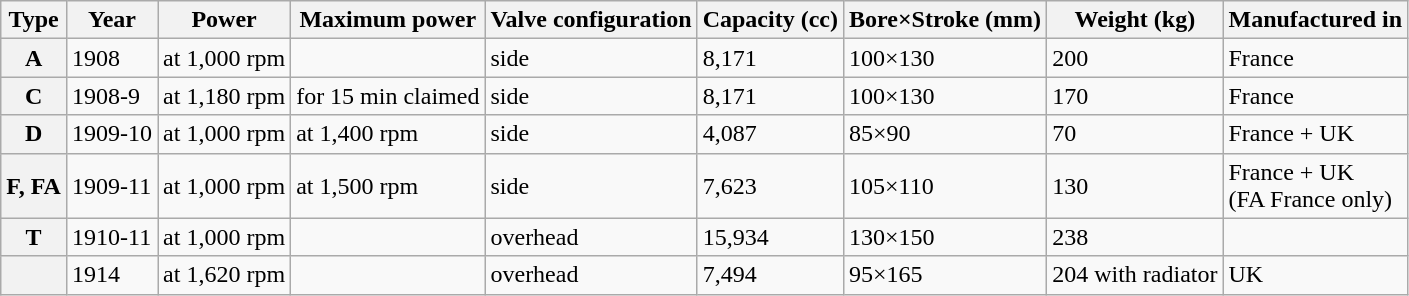<table class="wikitable">
<tr>
<th scope="col">Type</th>
<th scope="col">Year</th>
<th scope="col">Power</th>
<th scope="col">Maximum power</th>
<th scope="col">Valve configuration</th>
<th scope="col">Capacity (cc)</th>
<th scope="col">Bore×Stroke (mm)</th>
<th scope="col">Weight (kg)</th>
<th scope="col">Manufactured in</th>
</tr>
<tr>
<th scope="row">A</th>
<td>1908</td>
<td> at 1,000 rpm</td>
<td></td>
<td>side</td>
<td>8,171</td>
<td>100×130</td>
<td>200</td>
<td>France</td>
</tr>
<tr>
<th scope="row">C</th>
<td>1908-9</td>
<td> at 1,180 rpm</td>
<td> for 15 min claimed</td>
<td>side</td>
<td>8,171</td>
<td>100×130</td>
<td>170</td>
<td>France</td>
</tr>
<tr>
<th scope="row">D</th>
<td>1909-10</td>
<td> at 1,000 rpm</td>
<td> at 1,400 rpm</td>
<td>side</td>
<td>4,087</td>
<td>85×90</td>
<td>70</td>
<td>France + UK</td>
</tr>
<tr>
<th scope="row">F, FA</th>
<td>1909-11</td>
<td> at 1,000 rpm</td>
<td> at 1,500 rpm</td>
<td>side</td>
<td>7,623</td>
<td>105×110</td>
<td>130</td>
<td>France + UK<br>(FA France only)</td>
</tr>
<tr>
<th scope="row">T</th>
<td>1910-11</td>
<td> at 1,000 rpm</td>
<td></td>
<td>overhead</td>
<td>15,934</td>
<td>130×150</td>
<td>238</td>
<td></td>
</tr>
<tr>
<th scope="row"></th>
<td>1914</td>
<td> at 1,620 rpm</td>
<td></td>
<td>overhead</td>
<td>7,494</td>
<td>95×165</td>
<td>204 with radiator</td>
<td>UK</td>
</tr>
</table>
